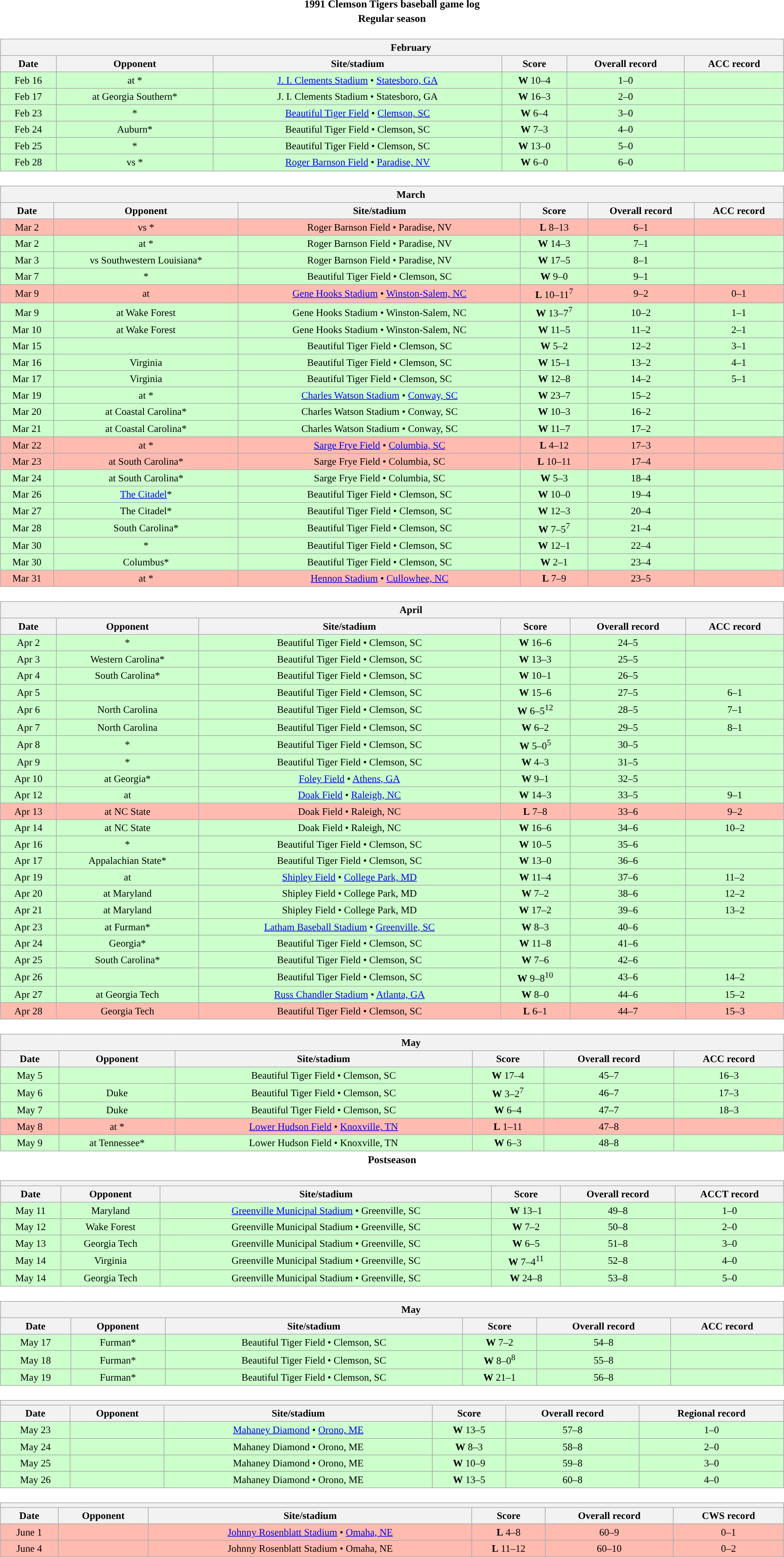<table class="toccolours" width=95% style="clear:both; margin:1.5em auto; text-align:center;">
<tr>
<th colspan=2>1991 Clemson Tigers baseball game log</th>
</tr>
<tr>
<th colspan=2>Regular season</th>
</tr>
<tr valign="top">
<td><br><table class="wikitable collapsible collapsed" style="margin:auto; width:100%; text-align:center; font-size:95%">
<tr>
<th colspan=12 style="padding-left:4em;">February</th>
</tr>
<tr>
<th>Date</th>
<th>Opponent</th>
<th>Site/stadium</th>
<th>Score</th>
<th>Overall record</th>
<th>ACC record</th>
</tr>
<tr bgcolor=ccffcc>
<td>Feb 16</td>
<td>at *</td>
<td><a href='#'>J. I. Clements Stadium</a> • <a href='#'>Statesboro, GA</a></td>
<td><strong>W</strong> 10–4</td>
<td>1–0</td>
<td></td>
</tr>
<tr bgcolor=ccffcc>
<td>Feb 17</td>
<td>at Georgia Southern*</td>
<td>J. I. Clements Stadium • Statesboro, GA</td>
<td><strong>W</strong> 16–3</td>
<td>2–0</td>
<td></td>
</tr>
<tr bgcolor=ccffcc>
<td>Feb 23</td>
<td>*</td>
<td><a href='#'>Beautiful Tiger Field</a> • <a href='#'>Clemson, SC</a></td>
<td><strong>W</strong> 6–4</td>
<td>3–0</td>
<td></td>
</tr>
<tr bgcolor=ccffcc>
<td>Feb 24</td>
<td>Auburn*</td>
<td>Beautiful Tiger Field • Clemson, SC</td>
<td><strong>W</strong> 7–3</td>
<td>4–0</td>
<td></td>
</tr>
<tr bgcolor=ccffcc>
<td>Feb 25</td>
<td>*</td>
<td>Beautiful Tiger Field • Clemson, SC</td>
<td><strong>W</strong> 13–0</td>
<td>5–0</td>
<td></td>
</tr>
<tr bgcolor=ccffcc>
<td>Feb 28</td>
<td>vs *</td>
<td><a href='#'>Roger Barnson Field</a> • <a href='#'>Paradise, NV</a></td>
<td><strong>W</strong> 6–0</td>
<td>6–0</td>
<td></td>
</tr>
</table>
</td>
</tr>
<tr>
<td><br><table class="wikitable collapsible collapsed" style="margin:auto; width:100%; text-align:center; font-size:95%">
<tr>
<th colspan=12 style="padding-left:4em;">March</th>
</tr>
<tr>
<th>Date</th>
<th>Opponent</th>
<th>Site/stadium</th>
<th>Score</th>
<th>Overall record</th>
<th>ACC record</th>
</tr>
<tr bgcolor=ffbbb>
<td>Mar 2</td>
<td>vs *</td>
<td>Roger Barnson Field • Paradise, NV</td>
<td><strong>L</strong> 8–13</td>
<td>6–1</td>
<td></td>
</tr>
<tr bgcolor=ccffcc>
<td>Mar 2</td>
<td>at *</td>
<td>Roger Barnson Field • Paradise, NV</td>
<td><strong>W</strong> 14–3</td>
<td>7–1</td>
<td></td>
</tr>
<tr bgcolor=ccffcc>
<td>Mar 3</td>
<td>vs Southwestern Louisiana*</td>
<td>Roger Barnson Field • Paradise, NV</td>
<td><strong>W</strong> 17–5</td>
<td>8–1</td>
<td></td>
</tr>
<tr bgcolor=ccffcc>
<td>Mar 7</td>
<td>*</td>
<td>Beautiful Tiger Field • Clemson, SC</td>
<td><strong>W</strong> 9–0</td>
<td>9–1</td>
<td></td>
</tr>
<tr bgcolor=ffbbb>
<td>Mar 9</td>
<td>at </td>
<td><a href='#'>Gene Hooks Stadium</a> • <a href='#'>Winston-Salem, NC</a></td>
<td><strong>L</strong> 10–11<sup>7</sup></td>
<td>9–2</td>
<td>0–1</td>
</tr>
<tr bgcolor=ccffcc>
<td>Mar 9</td>
<td>at Wake Forest</td>
<td>Gene Hooks Stadium • Winston-Salem, NC</td>
<td><strong>W</strong> 13–7<sup>7</sup></td>
<td>10–2</td>
<td>1–1</td>
</tr>
<tr bgcolor=ccffcc>
<td>Mar 10</td>
<td>at Wake Forest</td>
<td>Gene Hooks Stadium • Winston-Salem, NC</td>
<td><strong>W</strong> 11–5</td>
<td>11–2</td>
<td>2–1</td>
</tr>
<tr bgcolor=ccffcc>
<td>Mar 15</td>
<td></td>
<td>Beautiful Tiger Field • Clemson, SC</td>
<td><strong>W</strong> 5–2</td>
<td>12–2</td>
<td>3–1</td>
</tr>
<tr bgcolor=ccffcc>
<td>Mar 16</td>
<td>Virginia</td>
<td>Beautiful Tiger Field • Clemson, SC</td>
<td><strong>W</strong> 15–1</td>
<td>13–2</td>
<td>4–1</td>
</tr>
<tr bgcolor=ccffcc>
<td>Mar 17</td>
<td>Virginia</td>
<td>Beautiful Tiger Field • Clemson, SC</td>
<td><strong>W</strong> 12–8</td>
<td>14–2</td>
<td>5–1</td>
</tr>
<tr bgcolor=ccffcc>
<td>Mar 19</td>
<td>at *</td>
<td><a href='#'>Charles Watson Stadium</a> • <a href='#'>Conway, SC</a></td>
<td><strong>W</strong> 23–7</td>
<td>15–2</td>
<td></td>
</tr>
<tr bgcolor=ccffcc>
<td>Mar 20</td>
<td>at Coastal Carolina*</td>
<td>Charles Watson Stadium • Conway, SC</td>
<td><strong>W</strong> 10–3</td>
<td>16–2</td>
<td></td>
</tr>
<tr bgcolor=ccffcc>
<td>Mar 21</td>
<td>at Coastal Carolina*</td>
<td>Charles Watson Stadium • Conway, SC</td>
<td><strong>W</strong> 11–7</td>
<td>17–2</td>
<td></td>
</tr>
<tr bgcolor=ffbbb>
<td>Mar 22</td>
<td>at *</td>
<td><a href='#'>Sarge Frye Field</a> • <a href='#'>Columbia, SC</a></td>
<td><strong>L</strong> 4–12</td>
<td>17–3</td>
<td></td>
</tr>
<tr bgcolor=ffbbb>
<td>Mar 23</td>
<td>at South Carolina*</td>
<td>Sarge Frye Field • Columbia, SC</td>
<td><strong>L</strong> 10–11</td>
<td>17–4</td>
<td></td>
</tr>
<tr bgcolor=ccffcc>
<td>Mar 24</td>
<td>at South Carolina*</td>
<td>Sarge Frye Field • Columbia, SC</td>
<td><strong>W</strong> 5–3</td>
<td>18–4</td>
<td></td>
</tr>
<tr bgcolor=ccffcc>
<td>Mar 26</td>
<td><a href='#'>The Citadel</a>*</td>
<td>Beautiful Tiger Field • Clemson, SC</td>
<td><strong>W</strong> 10–0</td>
<td>19–4</td>
<td></td>
</tr>
<tr bgcolor=ccffcc>
<td>Mar 27</td>
<td>The Citadel*</td>
<td>Beautiful Tiger Field • Clemson, SC</td>
<td><strong>W</strong> 12–3</td>
<td>20–4</td>
<td></td>
</tr>
<tr bgcolor=ccffcc>
<td>Mar 28</td>
<td>South Carolina*</td>
<td>Beautiful Tiger Field • Clemson, SC</td>
<td><strong>W</strong> 7–5<sup>7</sup></td>
<td>21–4</td>
<td></td>
</tr>
<tr bgcolor=ccffcc>
<td>Mar 30</td>
<td>*</td>
<td>Beautiful Tiger Field • Clemson, SC</td>
<td><strong>W</strong> 12–1</td>
<td>22–4</td>
<td></td>
</tr>
<tr bgcolor=ccffcc>
<td>Mar 30</td>
<td>Columbus*</td>
<td>Beautiful Tiger Field • Clemson, SC</td>
<td><strong>W</strong> 2–1</td>
<td>23–4</td>
<td></td>
</tr>
<tr bgcolor=ffbbb>
<td>Mar 31</td>
<td>at *</td>
<td><a href='#'>Hennon Stadium</a> • <a href='#'>Cullowhee, NC</a></td>
<td><strong>L</strong> 7–9</td>
<td>23–5</td>
<td></td>
</tr>
</table>
</td>
</tr>
<tr>
<td><br><table class="wikitable collapsible collapsed" style="margin:auto; width:100%; text-align:center; font-size:95%">
<tr>
<th colspan=12 style="padding-left:4em;">April</th>
</tr>
<tr>
<th>Date</th>
<th>Opponent</th>
<th>Site/stadium</th>
<th>Score</th>
<th>Overall record</th>
<th>ACC record</th>
</tr>
<tr bgcolor=ccffcc>
<td>Apr 2</td>
<td>*</td>
<td>Beautiful Tiger Field • Clemson, SC</td>
<td><strong>W</strong> 16–6</td>
<td>24–5</td>
<td></td>
</tr>
<tr bgcolor=ccffcc>
<td>Apr 3</td>
<td>Western Carolina*</td>
<td>Beautiful Tiger Field • Clemson, SC</td>
<td><strong>W</strong> 13–3</td>
<td>25–5</td>
<td></td>
</tr>
<tr bgcolor=ccffcc>
<td>Apr 4</td>
<td>South Carolina*</td>
<td>Beautiful Tiger Field • Clemson, SC</td>
<td><strong>W</strong> 10–1</td>
<td>26–5</td>
<td></td>
</tr>
<tr bgcolor=ccffcc>
<td>Apr 5</td>
<td></td>
<td>Beautiful Tiger Field • Clemson, SC</td>
<td><strong>W</strong> 15–6</td>
<td>27–5</td>
<td>6–1</td>
</tr>
<tr bgcolor=ccffcc>
<td>Apr 6</td>
<td>North Carolina</td>
<td>Beautiful Tiger Field • Clemson, SC</td>
<td><strong>W</strong> 6–5<sup>12</sup></td>
<td>28–5</td>
<td>7–1</td>
</tr>
<tr bgcolor=ccffcc>
<td>Apr 7</td>
<td>North Carolina</td>
<td>Beautiful Tiger Field • Clemson, SC</td>
<td><strong>W</strong> 6–2</td>
<td>29–5</td>
<td>8–1</td>
</tr>
<tr bgcolor=ccffcc>
<td>Apr 8</td>
<td>*</td>
<td>Beautiful Tiger Field • Clemson, SC</td>
<td><strong>W</strong> 5–0<sup>5</sup></td>
<td>30–5</td>
<td></td>
</tr>
<tr bgcolor=ccffcc>
<td>Apr 9</td>
<td>*</td>
<td>Beautiful Tiger Field • Clemson, SC</td>
<td><strong>W</strong> 4–3</td>
<td>31–5</td>
<td></td>
</tr>
<tr bgcolor=ccffcc>
<td>Apr 10</td>
<td>at Georgia*</td>
<td><a href='#'>Foley Field</a> • <a href='#'>Athens, GA</a></td>
<td><strong>W</strong> 9–1</td>
<td>32–5</td>
<td></td>
</tr>
<tr bgcolor=ccffcc>
<td>Apr 12</td>
<td>at </td>
<td><a href='#'>Doak Field</a> • <a href='#'>Raleigh, NC</a></td>
<td><strong>W</strong> 14–3</td>
<td>33–5</td>
<td>9–1</td>
</tr>
<tr bgcolor=ffbbb>
<td>Apr 13</td>
<td>at NC State</td>
<td>Doak Field • Raleigh, NC</td>
<td><strong>L</strong> 7–8</td>
<td>33–6</td>
<td>9–2</td>
</tr>
<tr bgcolor=ccffcc>
<td>Apr 14</td>
<td>at NC State</td>
<td>Doak Field • Raleigh, NC</td>
<td><strong>W</strong> 16–6</td>
<td>34–6</td>
<td>10–2</td>
</tr>
<tr bgcolor=ccffcc>
<td>Apr 16</td>
<td>*</td>
<td>Beautiful Tiger Field • Clemson, SC</td>
<td><strong>W</strong> 10–5</td>
<td>35–6</td>
<td></td>
</tr>
<tr bgcolor=ccffcc>
<td>Apr 17</td>
<td>Appalachian State*</td>
<td>Beautiful Tiger Field • Clemson, SC</td>
<td><strong>W</strong> 13–0</td>
<td>36–6</td>
<td></td>
</tr>
<tr bgcolor=ccffcc>
<td>Apr 19</td>
<td>at </td>
<td><a href='#'>Shipley Field</a> • <a href='#'>College Park, MD</a></td>
<td><strong>W</strong> 11–4</td>
<td>37–6</td>
<td>11–2</td>
</tr>
<tr bgcolor=ccffcc>
<td>Apr 20</td>
<td>at Maryland</td>
<td>Shipley Field • College Park, MD</td>
<td><strong>W</strong> 7–2</td>
<td>38–6</td>
<td>12–2</td>
</tr>
<tr bgcolor=ccffcc>
<td>Apr 21</td>
<td>at Maryland</td>
<td>Shipley Field • College Park, MD</td>
<td><strong>W</strong> 17–2</td>
<td>39–6</td>
<td>13–2</td>
</tr>
<tr bgcolor=ccffcc>
<td>Apr 23</td>
<td>at Furman*</td>
<td><a href='#'>Latham Baseball Stadium</a> • <a href='#'>Greenville, SC</a></td>
<td><strong>W</strong> 8–3</td>
<td>40–6</td>
<td></td>
</tr>
<tr bgcolor=ccffcc>
<td>Apr 24</td>
<td>Georgia*</td>
<td>Beautiful Tiger Field • Clemson, SC</td>
<td><strong>W</strong> 11–8</td>
<td>41–6</td>
<td></td>
</tr>
<tr bgcolor=ccffcc>
<td>Apr 25</td>
<td>South Carolina*</td>
<td>Beautiful Tiger Field • Clemson, SC</td>
<td><strong>W</strong> 7–6</td>
<td>42–6</td>
<td></td>
</tr>
<tr bgcolor=ccffcc>
<td>Apr 26</td>
<td></td>
<td>Beautiful Tiger Field • Clemson, SC</td>
<td><strong>W</strong> 9–8<sup>10</sup></td>
<td>43–6</td>
<td>14–2</td>
</tr>
<tr bgcolor=ccffcc>
<td>Apr 27</td>
<td>at Georgia Tech</td>
<td><a href='#'>Russ Chandler Stadium</a> • <a href='#'>Atlanta, GA</a></td>
<td><strong>W</strong> 8–0</td>
<td>44–6</td>
<td>15–2</td>
</tr>
<tr bgcolor=ffbbb>
<td>Apr 28</td>
<td>Georgia Tech</td>
<td>Beautiful Tiger Field • Clemson, SC</td>
<td><strong>L</strong> 6–1</td>
<td>44–7</td>
<td>15–3</td>
</tr>
</table>
</td>
</tr>
<tr>
<td><br><table class="wikitable collapsible collapsed" style="margin:auto; width:100%; text-align:center; font-size:95%">
<tr>
<th colspan=12 style="padding-left:4em;">May</th>
</tr>
<tr>
<th>Date</th>
<th>Opponent</th>
<th>Site/stadium</th>
<th>Score</th>
<th>Overall record</th>
<th>ACC record</th>
</tr>
<tr bgcolor=ccffcc>
<td>May 5</td>
<td></td>
<td>Beautiful Tiger Field • Clemson, SC</td>
<td><strong>W</strong> 17–4</td>
<td>45–7</td>
<td>16–3</td>
</tr>
<tr bgcolor=ccffcc>
<td>May 6</td>
<td>Duke</td>
<td>Beautiful Tiger Field • Clemson, SC</td>
<td><strong>W</strong> 3–2<sup>7</sup></td>
<td>46–7</td>
<td>17–3</td>
</tr>
<tr bgcolor=ccffcc>
<td>May 7</td>
<td>Duke</td>
<td>Beautiful Tiger Field • Clemson, SC</td>
<td><strong>W</strong> 6–4</td>
<td>47–7</td>
<td>18–3</td>
</tr>
<tr bgcolor=ffbbb>
<td>May 8</td>
<td>at *</td>
<td><a href='#'>Lower Hudson Field</a> • <a href='#'>Knoxville, TN</a></td>
<td><strong>L</strong> 1–11</td>
<td>47–8</td>
<td></td>
</tr>
<tr bgcolor=ccffcc>
<td>May 9</td>
<td>at Tennessee*</td>
<td>Lower Hudson Field • Knoxville, TN</td>
<td><strong>W</strong> 6–3</td>
<td>48–8</td>
<td></td>
</tr>
</table>
</td>
</tr>
<tr>
<th colspan=2>Postseason</th>
</tr>
<tr>
<td><br><table class="wikitable collapsible collapsed" style="margin:auto; width:100%; text-align:center; font-size:95%">
<tr>
<th colspan=12 style="padding-left:4em;"><a href='#'></a></th>
</tr>
<tr>
<th>Date</th>
<th>Opponent</th>
<th>Site/stadium</th>
<th>Score</th>
<th>Overall record</th>
<th>ACCT record</th>
</tr>
<tr bgcolor=ccffcc>
<td>May 11</td>
<td>Maryland</td>
<td><a href='#'>Greenville Municipal Stadium</a> • Greenville, SC</td>
<td><strong>W</strong> 13–1</td>
<td>49–8</td>
<td>1–0</td>
</tr>
<tr bgcolor=ccffcc>
<td>May 12</td>
<td>Wake Forest</td>
<td>Greenville Municipal Stadium • Greenville, SC</td>
<td><strong>W</strong> 7–2</td>
<td>50–8</td>
<td>2–0</td>
</tr>
<tr bgcolor=ccffcc>
<td>May 13</td>
<td>Georgia Tech</td>
<td>Greenville Municipal Stadium • Greenville, SC</td>
<td><strong>W</strong> 6–5</td>
<td>51–8</td>
<td>3–0</td>
</tr>
<tr bgcolor=ccffcc>
<td>May 14</td>
<td>Virginia</td>
<td>Greenville Municipal Stadium • Greenville, SC</td>
<td><strong>W</strong> 7–4<sup>11</sup></td>
<td>52–8</td>
<td>4–0</td>
</tr>
<tr bgcolor=ccffcc>
<td>May 14</td>
<td>Georgia Tech</td>
<td>Greenville Municipal Stadium • Greenville, SC</td>
<td><strong>W</strong> 24–8</td>
<td>53–8</td>
<td>5–0</td>
</tr>
</table>
</td>
</tr>
<tr>
<td><br><table class="wikitable collapsible collapsed" style="margin:auto; width:100%; text-align:center; font-size:95%">
<tr>
<th colspan=12 style="padding-left:4em;">May</th>
</tr>
<tr>
<th>Date</th>
<th>Opponent</th>
<th>Site/stadium</th>
<th>Score</th>
<th>Overall record</th>
<th>ACC record</th>
</tr>
<tr bgcolor=ccffcc>
<td>May 17</td>
<td>Furman*</td>
<td>Beautiful Tiger Field • Clemson, SC</td>
<td><strong>W</strong> 7–2</td>
<td>54–8</td>
<td></td>
</tr>
<tr bgcolor=ccffcc>
<td>May 18</td>
<td>Furman*</td>
<td>Beautiful Tiger Field • Clemson, SC</td>
<td><strong>W</strong> 8–0<sup>8</sup></td>
<td>55–8</td>
<td></td>
</tr>
<tr bgcolor=ccffcc>
<td>May 19</td>
<td>Furman*</td>
<td>Beautiful Tiger Field • Clemson, SC</td>
<td><strong>W</strong> 21–1</td>
<td>56–8</td>
<td></td>
</tr>
</table>
</td>
</tr>
<tr>
<td><br><table class="wikitable collapsible collapsed" style="margin:auto; width:100%; text-align:center; font-size:95%">
<tr>
<th colspan=12 style="padding-left:4em;"><a href='#'></a></th>
</tr>
<tr>
<th>Date</th>
<th>Opponent</th>
<th>Site/stadium</th>
<th>Score</th>
<th>Overall record</th>
<th>Regional record</th>
</tr>
<tr bgcolor=ccffcc>
<td>May 23</td>
<td></td>
<td><a href='#'>Mahaney Diamond</a> • <a href='#'>Orono, ME</a></td>
<td><strong>W</strong> 13–5</td>
<td>57–8</td>
<td>1–0</td>
</tr>
<tr bgcolor=ccffcc>
<td>May 24</td>
<td></td>
<td>Mahaney Diamond • Orono, ME</td>
<td><strong>W</strong> 8–3</td>
<td>58–8</td>
<td>2–0</td>
</tr>
<tr bgcolor=ccffcc>
<td>May 25</td>
<td></td>
<td>Mahaney Diamond • Orono, ME</td>
<td><strong>W</strong> 10–9</td>
<td>59–8</td>
<td>3–0</td>
</tr>
<tr bgcolor=ccffcc>
<td>May 26</td>
<td></td>
<td>Mahaney Diamond • Orono, ME</td>
<td><strong>W</strong> 13–5</td>
<td>60–8</td>
<td>4–0</td>
</tr>
</table>
</td>
</tr>
<tr>
<td><br><table class="wikitable collapsible collapsed" style="margin:auto; width:100%; text-align:center; font-size:95%">
<tr>
<th colspan=12 style="padding-left:4em;"><a href='#'></a></th>
</tr>
<tr>
<th>Date</th>
<th>Opponent</th>
<th>Site/stadium</th>
<th>Score</th>
<th>Overall record</th>
<th>CWS record</th>
</tr>
<tr bgcolor=ffbbb>
<td>June 1</td>
<td></td>
<td><a href='#'>Johnny Rosenblatt Stadium</a> • <a href='#'>Omaha, NE</a></td>
<td><strong>L</strong> 4–8</td>
<td>60–9</td>
<td>0–1</td>
</tr>
<tr bgcolor=ffbbb>
<td>June 4</td>
<td></td>
<td>Johnny Rosenblatt Stadium • Omaha, NE</td>
<td><strong>L</strong> 11–12</td>
<td>60–10</td>
<td>0–2</td>
</tr>
</table>
</td>
</tr>
</table>
